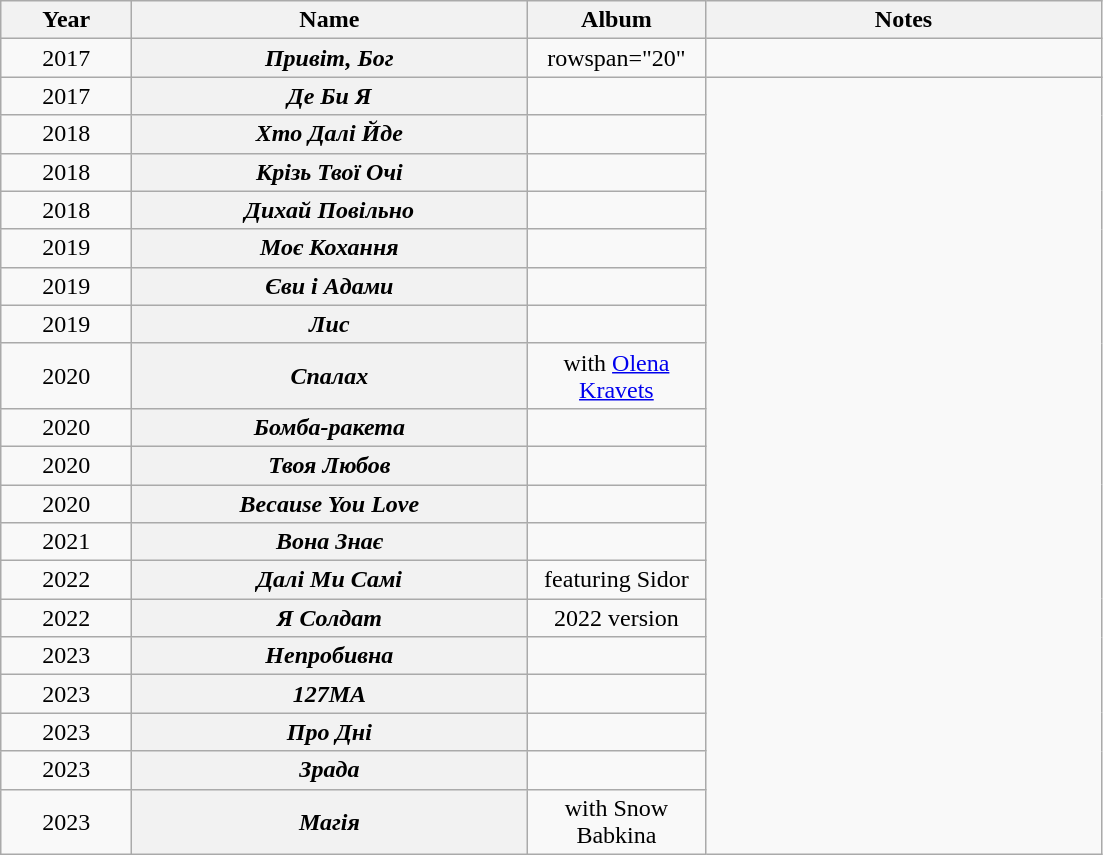<table class="wikitable plainrowheaders" style="text-align:center;" border="1">
<tr>
<th scope="col" style="width:5em;">Year</th>
<th scope="col" style="width:16em;">Name</th>
<th scope="col" style="width:7em;">Album</th>
<th scope="col" style="width:16em;">Notes</th>
</tr>
<tr>
<td rowspan="1" style="text-align:center;">2017</td>
<th scope="row"><em>Привіт, Бог</em></th>
<td>rowspan="20" </td>
<td></td>
</tr>
<tr>
<td rowspan="1" style="text-align:center;">2017</td>
<th scope="row"><em>Де Би Я</em></th>
<td></td>
</tr>
<tr>
<td rowspan="1" style="text-align:center;">2018</td>
<th scope="row"><em>Хто Далі Йде</em></th>
<td></td>
</tr>
<tr>
<td rowspan="1" style="text-align:center;">2018</td>
<th scope="row"><em>Крізь Твої Очі</em></th>
<td></td>
</tr>
<tr>
<td rowspan="1" style="text-align:center;">2018</td>
<th scope="row"><em>Дихай Повільно</em></th>
<td></td>
</tr>
<tr>
<td rowspan="1" style="text-align:center;">2019</td>
<th scope="row"><em>Моє Кохання</em></th>
<td></td>
</tr>
<tr>
<td rowspan="1" style="text-align:center;">2019</td>
<th scope="row"><em>Єви і Адами</em></th>
<td></td>
</tr>
<tr>
<td rowspan="1" style="text-align:center;">2019</td>
<th scope="row"><em>Лис</em></th>
<td></td>
</tr>
<tr>
<td rowspan="1" style="text-align:center;">2020</td>
<th scope="row"><em>Спалах</em></th>
<td>with <a href='#'>Olena Kravets</a></td>
</tr>
<tr>
<td rowspan="1" style="text-align:center;">2020</td>
<th scope="row"><em>Бомба-ракета</em></th>
<td></td>
</tr>
<tr>
<td rowspan="1" style="text-align:center;">2020</td>
<th scope="row"><em>Твоя Любов</em></th>
<td></td>
</tr>
<tr>
<td rowspan="1" style="text-align:center;">2020</td>
<th scope="row"><em>Because You Love</em></th>
<td></td>
</tr>
<tr>
<td rowspan="1" style="text-align:center;">2021</td>
<th scope="row"><em>Вона Знає</em></th>
<td></td>
</tr>
<tr>
<td rowspan="1" style="text-align:center;">2022</td>
<th scope="row"><em>Далі Ми Самі</em></th>
<td>featuring Sidor</td>
</tr>
<tr>
<td rowspan="1" style="text-align:center;">2022</td>
<th scope="row"><em>Я Солдат</em></th>
<td>2022 version</td>
</tr>
<tr>
<td rowspan="1" style="text-align:center;">2023</td>
<th scope="row"><em>Непробивна</em></th>
<td></td>
</tr>
<tr>
<td rowspan="1" style="text-align:center;">2023</td>
<th scope="row"><em>127МА</em></th>
<td></td>
</tr>
<tr>
<td rowspan="1" style="text-align:center;">2023</td>
<th scope="row"><em>Про Дні</em></th>
<td></td>
</tr>
<tr>
<td rowspan="1" style="text-align:center;">2023</td>
<th scope="row"><em>Зрада</em></th>
<td></td>
</tr>
<tr>
<td rowspan="1" style="text-align:center;">2023</td>
<th scope="row"><em>Магія</em></th>
<td>with Snow Babkina</td>
</tr>
</table>
